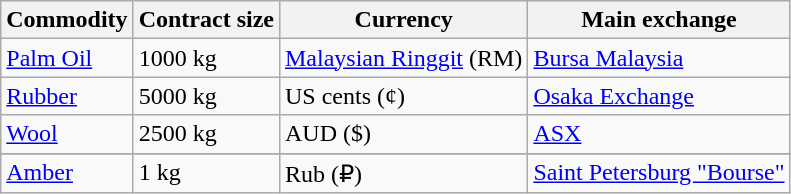<table class="wikitable sortable">
<tr>
<th><strong>Commodity</strong></th>
<th><strong>Contract size</strong></th>
<th><strong>Currency</strong></th>
<th><strong>Main exchange</strong></th>
</tr>
<tr>
<td><a href='#'>Palm Oil</a></td>
<td>1000 kg</td>
<td><a href='#'>Malaysian Ringgit</a> (RM)</td>
<td><a href='#'>Bursa Malaysia</a></td>
</tr>
<tr>
<td><a href='#'>Rubber</a></td>
<td>5000 kg</td>
<td>US cents (¢)</td>
<td><a href='#'>Osaka Exchange</a></td>
</tr>
<tr>
<td><a href='#'>Wool</a></td>
<td>2500 kg</td>
<td>AUD ($)</td>
<td><a href='#'>ASX</a></td>
</tr>
<tr>
</tr>
<tr>
<td><a href='#'>Amber</a></td>
<td>1 kg</td>
<td>Rub (₽)</td>
<td><a href='#'>Saint Petersburg "Bourse"</a></td>
</tr>
</table>
